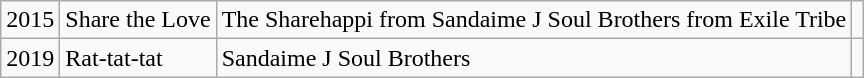<table class="wikitable" !Year !Title !Artist !Ref.>
<tr>
<td>2015</td>
<td>Share the Love</td>
<td>The Sharehappi from Sandaime J Soul Brothers from Exile Tribe</td>
<td></td>
</tr>
<tr>
<td>2019</td>
<td>Rat-tat-tat</td>
<td>Sandaime J Soul Brothers</td>
<td></td>
</tr>
</table>
